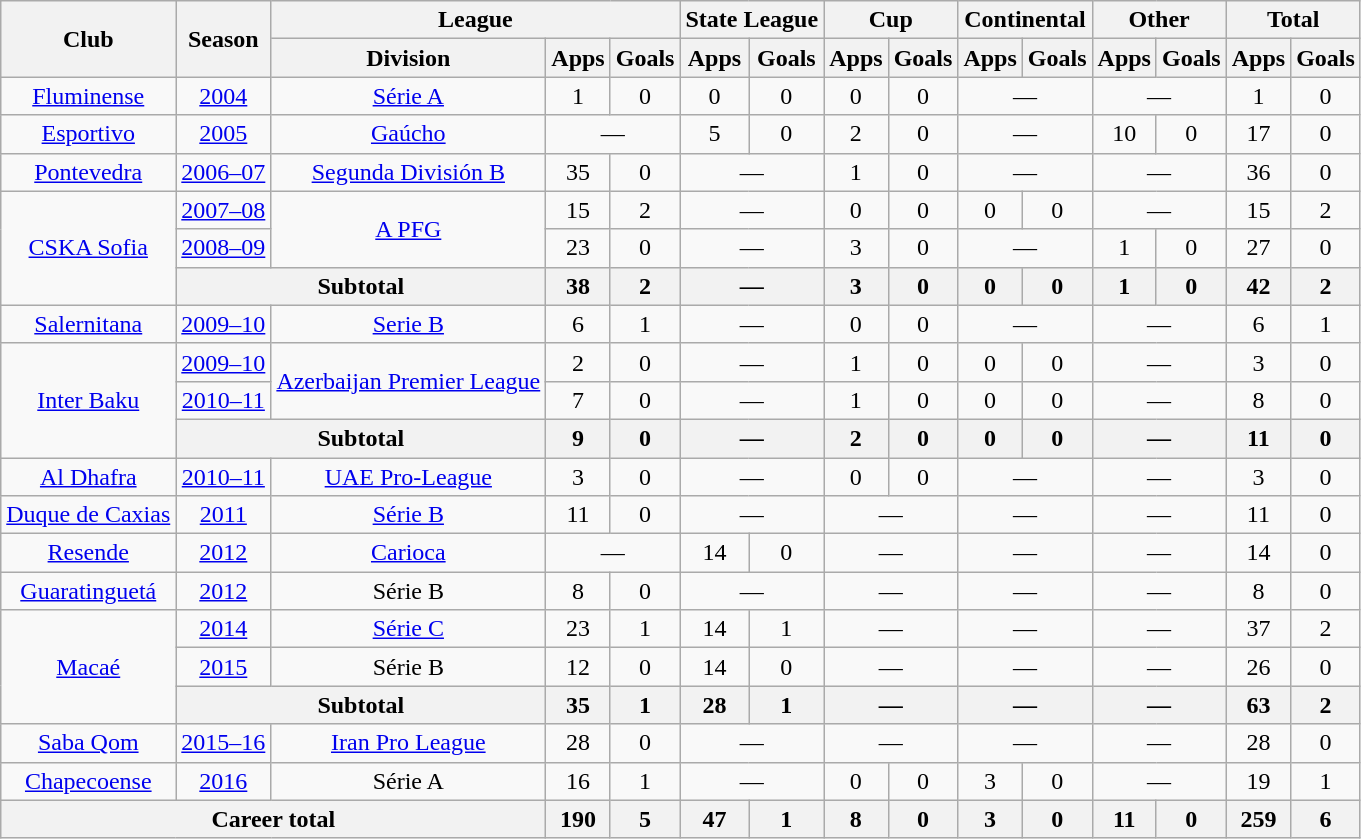<table class="wikitable" style="text-align: center;">
<tr>
<th rowspan="2">Club</th>
<th rowspan="2">Season</th>
<th colspan="3">League</th>
<th colspan="2">State League</th>
<th colspan="2">Cup</th>
<th colspan="2">Continental</th>
<th colspan="2">Other</th>
<th colspan="2">Total</th>
</tr>
<tr>
<th>Division</th>
<th>Apps</th>
<th>Goals</th>
<th>Apps</th>
<th>Goals</th>
<th>Apps</th>
<th>Goals</th>
<th>Apps</th>
<th>Goals</th>
<th>Apps</th>
<th>Goals</th>
<th>Apps</th>
<th>Goals</th>
</tr>
<tr>
<td valign="center"><a href='#'>Fluminense</a></td>
<td><a href='#'>2004</a></td>
<td><a href='#'>Série A</a></td>
<td>1</td>
<td>0</td>
<td>0</td>
<td>0</td>
<td>0</td>
<td>0</td>
<td colspan="2">—</td>
<td colspan="2">—</td>
<td>1</td>
<td>0</td>
</tr>
<tr>
<td valign="center"><a href='#'>Esportivo</a></td>
<td><a href='#'>2005</a></td>
<td><a href='#'>Gaúcho</a></td>
<td colspan="2">—</td>
<td>5</td>
<td>0</td>
<td>2</td>
<td>0</td>
<td colspan="2">—</td>
<td>10</td>
<td>0</td>
<td>17</td>
<td>0</td>
</tr>
<tr>
<td valign="center"><a href='#'>Pontevedra</a></td>
<td><a href='#'>2006–07</a></td>
<td><a href='#'>Segunda División B</a></td>
<td>35</td>
<td>0</td>
<td colspan="2">—</td>
<td>1</td>
<td>0</td>
<td colspan="2">—</td>
<td colspan="2">—</td>
<td>36</td>
<td>0</td>
</tr>
<tr>
<td rowspan="3" valign="center"><a href='#'>CSKA Sofia</a></td>
<td><a href='#'>2007–08</a></td>
<td rowspan="2"><a href='#'>A PFG</a></td>
<td>15</td>
<td>2</td>
<td colspan="2">—</td>
<td>0</td>
<td>0</td>
<td>0</td>
<td>0</td>
<td colspan="2">—</td>
<td>15</td>
<td>2</td>
</tr>
<tr>
<td><a href='#'>2008–09</a></td>
<td>23</td>
<td>0</td>
<td colspan="2">—</td>
<td>3</td>
<td>0</td>
<td colspan="2">—</td>
<td>1</td>
<td>0</td>
<td>27</td>
<td>0</td>
</tr>
<tr>
<th colspan="2">Subtotal</th>
<th>38</th>
<th>2</th>
<th colspan="2">—</th>
<th>3</th>
<th>0</th>
<th>0</th>
<th>0</th>
<th>1</th>
<th>0</th>
<th>42</th>
<th>2</th>
</tr>
<tr>
<td valign="center"><a href='#'>Salernitana</a></td>
<td><a href='#'>2009–10</a></td>
<td><a href='#'>Serie B</a></td>
<td>6</td>
<td>1</td>
<td colspan="2">—</td>
<td>0</td>
<td>0</td>
<td colspan="2">—</td>
<td colspan="2">—</td>
<td>6</td>
<td>1</td>
</tr>
<tr>
<td rowspan="3" valign="center"><a href='#'>Inter Baku</a></td>
<td><a href='#'>2009–10</a></td>
<td rowspan="2"><a href='#'>Azerbaijan Premier League</a></td>
<td>2</td>
<td>0</td>
<td colspan="2">—</td>
<td>1</td>
<td>0</td>
<td>0</td>
<td>0</td>
<td colspan="2">—</td>
<td>3</td>
<td>0</td>
</tr>
<tr>
<td><a href='#'>2010–11</a></td>
<td>7</td>
<td>0</td>
<td colspan="2">—</td>
<td>1</td>
<td>0</td>
<td>0</td>
<td>0</td>
<td colspan="2">—</td>
<td>8</td>
<td>0</td>
</tr>
<tr>
<th colspan="2">Subtotal</th>
<th>9</th>
<th>0</th>
<th colspan="2">—</th>
<th>2</th>
<th>0</th>
<th>0</th>
<th>0</th>
<th colspan="2">—</th>
<th>11</th>
<th>0</th>
</tr>
<tr>
<td valign="center"><a href='#'>Al Dhafra</a></td>
<td><a href='#'>2010–11</a></td>
<td><a href='#'>UAE Pro-League</a></td>
<td>3</td>
<td>0</td>
<td colspan="2">—</td>
<td>0</td>
<td>0</td>
<td colspan="2">—</td>
<td colspan="2">—</td>
<td>3</td>
<td>0</td>
</tr>
<tr>
<td valign="center"><a href='#'>Duque de Caxias</a></td>
<td><a href='#'>2011</a></td>
<td><a href='#'>Série B</a></td>
<td>11</td>
<td>0</td>
<td colspan="2">—</td>
<td colspan="2">—</td>
<td colspan="2">—</td>
<td colspan="2">—</td>
<td>11</td>
<td>0</td>
</tr>
<tr>
<td valign="center"><a href='#'>Resende</a></td>
<td><a href='#'>2012</a></td>
<td><a href='#'>Carioca</a></td>
<td colspan="2">—</td>
<td>14</td>
<td>0</td>
<td colspan="2">—</td>
<td colspan="2">—</td>
<td colspan="2">—</td>
<td>14</td>
<td>0</td>
</tr>
<tr>
<td valign="center"><a href='#'>Guaratinguetá</a></td>
<td><a href='#'>2012</a></td>
<td>Série B</td>
<td>8</td>
<td>0</td>
<td colspan="2">—</td>
<td colspan="2">—</td>
<td colspan="2">—</td>
<td colspan="2">—</td>
<td>8</td>
<td>0</td>
</tr>
<tr>
<td rowspan="3" valign="center"><a href='#'>Macaé</a></td>
<td><a href='#'>2014</a></td>
<td><a href='#'>Série C</a></td>
<td>23</td>
<td>1</td>
<td>14</td>
<td>1</td>
<td colspan="2">—</td>
<td colspan="2">—</td>
<td colspan="2">—</td>
<td>37</td>
<td>2</td>
</tr>
<tr>
<td><a href='#'>2015</a></td>
<td>Série B</td>
<td>12</td>
<td>0</td>
<td>14</td>
<td>0</td>
<td colspan="2">—</td>
<td colspan="2">—</td>
<td colspan="2">—</td>
<td>26</td>
<td>0</td>
</tr>
<tr>
<th colspan="2">Subtotal</th>
<th>35</th>
<th>1</th>
<th>28</th>
<th>1</th>
<th colspan="2">—</th>
<th colspan="2">—</th>
<th colspan="2">—</th>
<th>63</th>
<th>2</th>
</tr>
<tr>
<td valign="center"><a href='#'>Saba Qom</a></td>
<td><a href='#'>2015–16</a></td>
<td><a href='#'>Iran Pro League</a></td>
<td>28</td>
<td>0</td>
<td colspan="2">—</td>
<td colspan="2">—</td>
<td colspan="2">—</td>
<td colspan="2">—</td>
<td>28</td>
<td>0</td>
</tr>
<tr>
<td valign="center"><a href='#'>Chapecoense</a></td>
<td><a href='#'>2016</a></td>
<td>Série A</td>
<td>16</td>
<td>1</td>
<td colspan="2">—</td>
<td>0</td>
<td>0</td>
<td>3</td>
<td>0</td>
<td colspan="2">—</td>
<td>19</td>
<td>1</td>
</tr>
<tr>
<th colspan="3"><strong>Career total</strong></th>
<th>190</th>
<th>5</th>
<th>47</th>
<th>1</th>
<th>8</th>
<th>0</th>
<th>3</th>
<th>0</th>
<th>11</th>
<th>0</th>
<th>259</th>
<th>6</th>
</tr>
</table>
